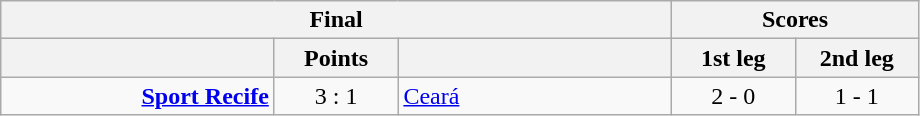<table class="wikitable" style="text-align:center;">
<tr>
<th colspan=3>Final</th>
<th colspan=3>Scores</th>
</tr>
<tr>
<th width="175"></th>
<th width="75">Points</th>
<th width="175"></th>
<th width="75">1st leg</th>
<th width="75">2nd leg</th>
</tr>
<tr>
<td align=right><strong><a href='#'>Sport Recife</a></strong></td>
<td>3 : 1</td>
<td align=left><a href='#'>Ceará</a></td>
<td>2 - 0</td>
<td>1 - 1</td>
</tr>
</table>
